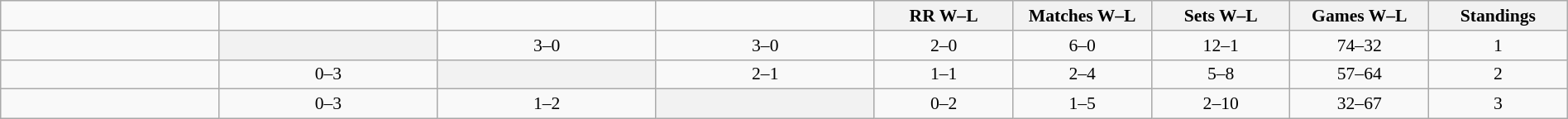<table class="wikitable" style="width: 100%; text-align:center; font-size:90%">
<tr>
<td width=130></td>
<td width=130></td>
<td width=130></td>
<td width=130></td>
<th width=80>RR W–L</th>
<th width=80>Matches W–L</th>
<th width=80>Sets W–L</th>
<th width=80>Games W–L</th>
<th width=80>Standings</th>
</tr>
<tr>
<td style="text-align:left;"></td>
<th bgcolor="ededed"></th>
<td>3–0</td>
<td>3–0</td>
<td>2–0</td>
<td>6–0</td>
<td>12–1</td>
<td>74–32</td>
<td>1</td>
</tr>
<tr>
<td style="text-align:left;"></td>
<td>0–3</td>
<th bgcolor="ededed"></th>
<td>2–1</td>
<td>1–1</td>
<td>2–4</td>
<td>5–8</td>
<td>57–64</td>
<td>2</td>
</tr>
<tr>
<td style="text-align:left;"></td>
<td>0–3</td>
<td>1–2</td>
<th bgcolor="ededed"></th>
<td>0–2</td>
<td>1–5</td>
<td>2–10</td>
<td>32–67</td>
<td>3</td>
</tr>
</table>
